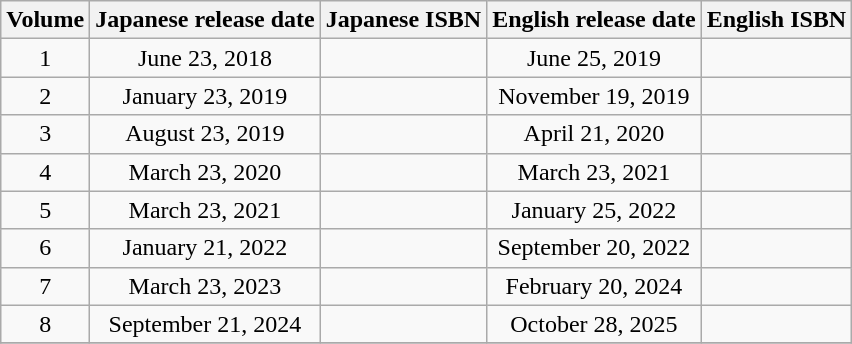<table class="wikitable" width:40%;" >
<tr>
<th>Volume</th>
<th>Japanese release date</th>
<th>Japanese ISBN</th>
<th>English release date</th>
<th>English ISBN</th>
</tr>
<tr>
<td align="center">1</td>
<td align="center">June 23, 2018</td>
<td></td>
<td align="center">June 25, 2019</td>
<td></td>
</tr>
<tr>
<td align="center">2</td>
<td align="center">January 23, 2019</td>
<td></td>
<td align="center">November 19, 2019</td>
<td></td>
</tr>
<tr>
<td align="center">3</td>
<td align="center">August 23, 2019</td>
<td></td>
<td align="center">April 21, 2020</td>
<td></td>
</tr>
<tr>
<td align="center">4</td>
<td align="center">March 23, 2020</td>
<td></td>
<td align="center">March 23, 2021</td>
<td></td>
</tr>
<tr>
<td align="center">5</td>
<td align="center">March 23, 2021</td>
<td></td>
<td align="center">January 25, 2022</td>
<td></td>
</tr>
<tr>
<td align="center">6</td>
<td align="center">January 21, 2022</td>
<td></td>
<td align="center">September 20, 2022</td>
<td></td>
</tr>
<tr>
<td align="center">7</td>
<td align="center">March 23, 2023</td>
<td></td>
<td align="center">February 20, 2024</td>
<td></td>
</tr>
<tr>
<td align="center">8</td>
<td align="center">September 21, 2024</td>
<td></td>
<td align="center">October 28, 2025</td>
<td></td>
</tr>
<tr>
</tr>
</table>
